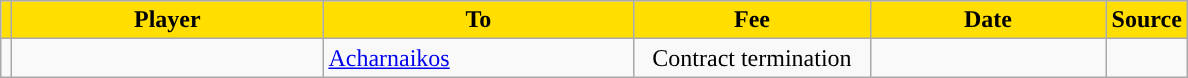<table class="wikitable sortable">
<tr>
<th style="background:#FFDE00"></th>
<th width=200 style="background:#FFDE00">Player</th>
<th width=200 style="background:#FFDE00">To</th>
<th width=150 style="background:#FFDE00">Fee</th>
<th width=150 style="background:#FFDE00">Date</th>
<th style="background:#FFDE00">Source</th>
</tr>
<tr>
<td align=center></td>
<td></td>
<td> <a href='#'>Acharnaikos</a></td>
<td align=center>Contract termination</td>
<td align=center></td>
<td align=center></td>
</tr>
</table>
